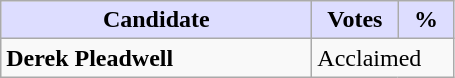<table class="wikitable">
<tr>
<th style="background:#ddf; width:200px;">Candidate</th>
<th style="background:#ddf; width:50px;">Votes</th>
<th style="background:#ddf; width:30px;">%</th>
</tr>
<tr>
<td><strong>Derek Pleadwell</strong></td>
<td colspan="2">Acclaimed</td>
</tr>
</table>
